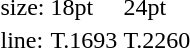<table style="margin-left:40px;">
<tr>
<td>size:</td>
<td>18pt</td>
<td>24pt</td>
</tr>
<tr>
<td>line:</td>
<td>T.1693</td>
<td>T.2260</td>
</tr>
</table>
